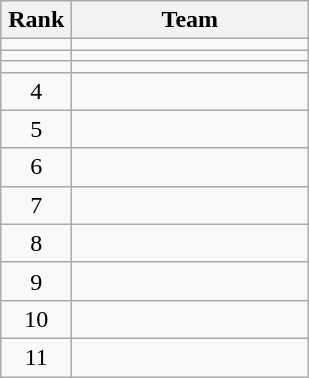<table class=wikitable style="text-align:center">
<tr>
<th width=40>Rank</th>
<th width=150>Team</th>
</tr>
<tr>
<td></td>
<td align=left></td>
</tr>
<tr>
<td></td>
<td align=left></td>
</tr>
<tr>
<td></td>
<td align=left></td>
</tr>
<tr>
<td>4</td>
<td align=left></td>
</tr>
<tr>
<td>5</td>
<td align=left></td>
</tr>
<tr>
<td>6</td>
<td align=left></td>
</tr>
<tr>
<td>7</td>
<td align=left></td>
</tr>
<tr>
<td>8</td>
<td align=left></td>
</tr>
<tr>
<td>9</td>
<td align=left></td>
</tr>
<tr>
<td>10</td>
<td align=left></td>
</tr>
<tr>
<td>11</td>
<td align=left></td>
</tr>
</table>
